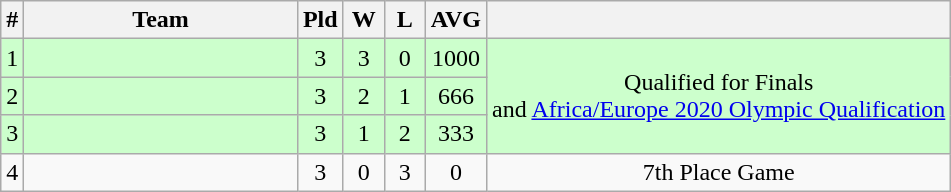<table class="wikitable" style="text-align:center;">
<tr>
<th>#</th>
<th width=175>Team</th>
<th width=20 abbr="Played">Pld</th>
<th width=20 abbr="Won">W</th>
<th width=20 abbr="Lost">L</th>
<th width=30 abbr="Average">AVG</th>
<th></th>
</tr>
<tr style="background:#ccffcc">
<td>1</td>
<td align=left></td>
<td>3</td>
<td>3</td>
<td>0</td>
<td>1000</td>
<td rowspan="3">Qualified for Finals<br>and
<a href='#'>Africa/Europe 2020 Olympic Qualification</a></td>
</tr>
<tr style="background:#ccffcc">
<td>2</td>
<td align=left></td>
<td>3</td>
<td>2</td>
<td>1</td>
<td>666</td>
</tr>
<tr style="background:#ccffcc">
<td>3</td>
<td align=left></td>
<td>3</td>
<td>1</td>
<td>2</td>
<td 0>333</td>
</tr>
<tr>
<td>4</td>
<td align=left></td>
<td>3</td>
<td>0</td>
<td>3</td>
<td 0>0</td>
<td>7th Place Game</td>
</tr>
</table>
